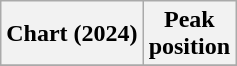<table class="wikitable sortable plainrowheaders" style="text-align:center">
<tr>
<th scope="col">Chart (2024)</th>
<th scope="col">Peak<br>position</th>
</tr>
<tr>
</tr>
</table>
